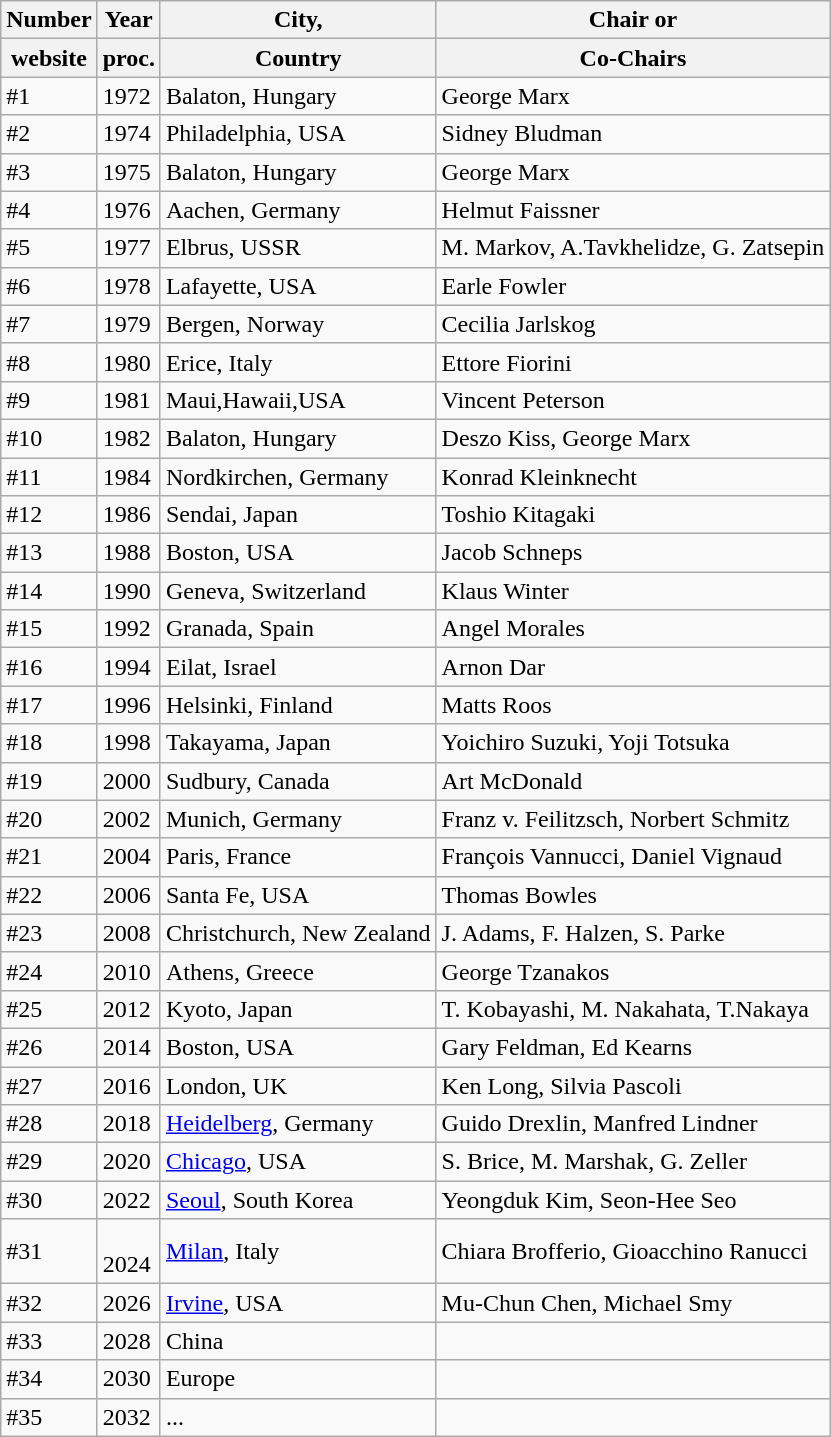<table class="wikitable">
<tr>
<th>Number</th>
<th>Year</th>
<th>City,</th>
<th>Chair or</th>
</tr>
<tr>
<th>website</th>
<th>proc.</th>
<th>Country</th>
<th>Co-Chairs</th>
</tr>
<tr>
<td>#1</td>
<td>1972</td>
<td>Balaton, Hungary</td>
<td>George Marx</td>
</tr>
<tr>
<td>#2</td>
<td>1974</td>
<td>Philadelphia, USA</td>
<td>Sidney Bludman</td>
</tr>
<tr>
<td>#3</td>
<td>1975</td>
<td>Balaton, Hungary</td>
<td>George Marx</td>
</tr>
<tr>
<td>#4</td>
<td>1976</td>
<td>Aachen, Germany</td>
<td>Helmut Faissner</td>
</tr>
<tr>
<td>#5</td>
<td>1977</td>
<td>Elbrus, USSR</td>
<td>M. Markov, A.Tavkhelidze, G. Zatsepin</td>
</tr>
<tr>
<td>#6</td>
<td>1978</td>
<td>Lafayette, USA</td>
<td>Earle Fowler</td>
</tr>
<tr>
<td>#7</td>
<td>1979</td>
<td>Bergen, Norway</td>
<td>Cecilia Jarlskog</td>
</tr>
<tr>
<td>#8</td>
<td>1980</td>
<td>Erice, Italy</td>
<td>Ettore Fiorini</td>
</tr>
<tr>
<td>#9</td>
<td>1981</td>
<td>Maui,Hawaii,USA</td>
<td>Vincent Peterson</td>
</tr>
<tr>
<td>#10</td>
<td>1982</td>
<td>Balaton, Hungary</td>
<td>Deszo Kiss, George Marx</td>
</tr>
<tr>
<td>#11</td>
<td>1984</td>
<td>Nordkirchen, Germany</td>
<td>Konrad Kleinknecht</td>
</tr>
<tr>
<td>#12</td>
<td>1986</td>
<td>Sendai, Japan</td>
<td>Toshio Kitagaki</td>
</tr>
<tr>
<td>#13</td>
<td>1988</td>
<td>Boston, USA</td>
<td>Jacob Schneps</td>
</tr>
<tr>
<td>#14</td>
<td>1990</td>
<td>Geneva, Switzerland</td>
<td>Klaus Winter</td>
</tr>
<tr>
<td>#15</td>
<td>1992</td>
<td>Granada, Spain</td>
<td>Angel Morales</td>
</tr>
<tr>
<td>#16</td>
<td>1994</td>
<td>Eilat, Israel</td>
<td>Arnon Dar</td>
</tr>
<tr>
<td>#17</td>
<td>1996</td>
<td>Helsinki, Finland</td>
<td>Matts Roos</td>
</tr>
<tr>
<td>#18</td>
<td>1998</td>
<td>Takayama, Japan</td>
<td>Yoichiro Suzuki, Yoji Totsuka</td>
</tr>
<tr>
<td>#19</td>
<td>2000</td>
<td>Sudbury, Canada</td>
<td>Art McDonald</td>
</tr>
<tr>
<td>#20</td>
<td>2002</td>
<td>Munich, Germany</td>
<td>Franz v. Feilitzsch, Norbert Schmitz</td>
</tr>
<tr>
<td>#21</td>
<td>2004</td>
<td>Paris, France</td>
<td>François Vannucci, Daniel Vignaud</td>
</tr>
<tr>
<td>#22</td>
<td>2006</td>
<td>Santa Fe, USA</td>
<td>Thomas Bowles</td>
</tr>
<tr>
<td>#23</td>
<td>2008</td>
<td>Christchurch, New Zealand</td>
<td>J. Adams, F. Halzen, S. Parke</td>
</tr>
<tr>
<td>#24</td>
<td>2010</td>
<td>Athens, Greece</td>
<td>George Tzanakos</td>
</tr>
<tr>
<td>#25</td>
<td>2012</td>
<td>Kyoto, Japan</td>
<td>T. Kobayashi, M. Nakahata, T.Nakaya</td>
</tr>
<tr>
<td>#26</td>
<td>2014</td>
<td>Boston, USA</td>
<td>Gary Feldman, Ed Kearns</td>
</tr>
<tr>
<td>#27</td>
<td>2016</td>
<td>London, UK</td>
<td>Ken Long, Silvia Pascoli</td>
</tr>
<tr>
<td>#28 </td>
<td>2018 </td>
<td><a href='#'>Heidelberg</a>, Germany</td>
<td>Guido Drexlin, Manfred Lindner</td>
</tr>
<tr>
<td>#29 </td>
<td>2020  </td>
<td><a href='#'>Chicago</a>, USA</td>
<td>S. Brice, M. Marshak, G. Zeller</td>
</tr>
<tr>
<td>#30 </td>
<td>2022  </td>
<td><a href='#'>Seoul</a>, South Korea</td>
<td>Yeongduk Kim, Seon-Hee Seo</td>
</tr>
<tr>
<td>#31 </td>
<td><br>2024  </td>
<td><a href='#'>Milan</a>, Italy</td>
<td>Chiara Brofferio, Gioacchino Ranucci</td>
</tr>
<tr>
<td>#32 </td>
<td>2026</td>
<td><a href='#'>Irvine</a>, USA</td>
<td>Mu-Chun Chen, Michael Smy</td>
</tr>
<tr>
<td>#33</td>
<td>2028</td>
<td>China</td>
<td></td>
</tr>
<tr>
<td>#34</td>
<td>2030</td>
<td>Europe</td>
<td></td>
</tr>
<tr>
<td>#35</td>
<td>2032</td>
<td>...</td>
<td></td>
</tr>
</table>
